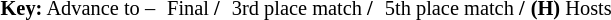<table style="font-size: 85%;">
<tr>
<td height=5></td>
</tr>
<tr>
<td><strong>Key:</strong> Advance to –</td>
<td></td>
<td>Final <strong>/</strong></td>
<td></td>
<td>3rd place match <strong>/</strong></td>
<td></td>
<td>5th place match <strong>/</strong></td>
<td><strong>(H)</strong> Hosts</td>
</tr>
</table>
